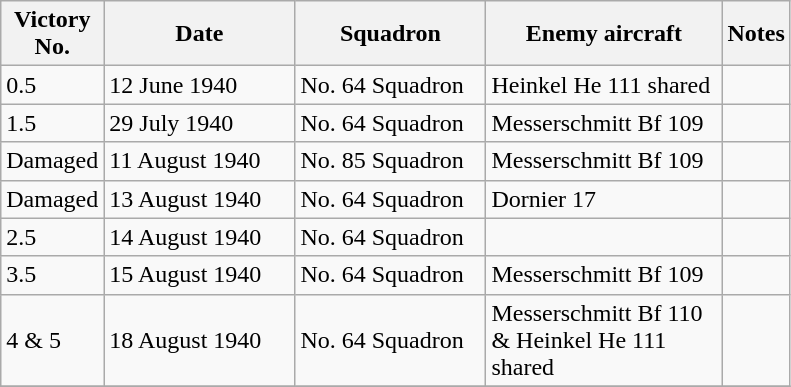<table class="wikitable">
<tr>
<th width="60" align=center>Victory No.</th>
<th width="120" align=center>Date</th>
<th width="120" align=center>Squadron</th>
<th width="150" align=center>Enemy aircraft</th>
<th align=center>Notes</th>
</tr>
<tr>
<td>0.5</td>
<td>12 June 1940</td>
<td>No. 64 Squadron</td>
<td>Heinkel He 111 shared</td>
<td></td>
</tr>
<tr>
<td>1.5</td>
<td>29 July 1940</td>
<td>No. 64 Squadron</td>
<td>Messerschmitt Bf 109</td>
<td></td>
</tr>
<tr>
<td>Damaged</td>
<td>11 August 1940</td>
<td>No. 85 Squadron</td>
<td>Messerschmitt Bf 109</td>
<td></td>
</tr>
<tr>
<td>Damaged</td>
<td>13 August 1940</td>
<td>No. 64 Squadron</td>
<td>Dornier 17</td>
<td></td>
</tr>
<tr>
<td>2.5</td>
<td>14 August 1940</td>
<td>No. 64 Squadron</td>
<td></td>
<td></td>
</tr>
<tr>
<td>3.5</td>
<td>15 August 1940</td>
<td>No. 64 Squadron</td>
<td>Messerschmitt Bf 109</td>
<td></td>
</tr>
<tr>
<td>4 & 5</td>
<td>18 August 1940</td>
<td>No. 64 Squadron</td>
<td>Messerschmitt Bf 110 & Heinkel He 111 shared</td>
<td></td>
</tr>
<tr>
</tr>
</table>
